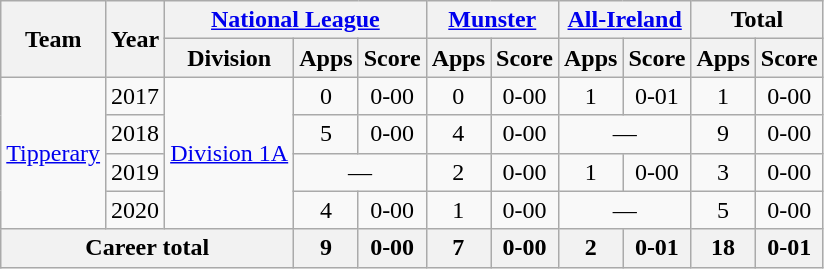<table class="wikitable" style="text-align:center">
<tr>
<th rowspan="2">Team</th>
<th rowspan="2">Year</th>
<th colspan="3"><a href='#'>National League</a></th>
<th colspan="2"><a href='#'>Munster</a></th>
<th colspan="2"><a href='#'>All-Ireland</a></th>
<th colspan="2">Total</th>
</tr>
<tr>
<th>Division</th>
<th>Apps</th>
<th>Score</th>
<th>Apps</th>
<th>Score</th>
<th>Apps</th>
<th>Score</th>
<th>Apps</th>
<th>Score</th>
</tr>
<tr>
<td rowspan="4"><a href='#'>Tipperary</a></td>
<td>2017</td>
<td rowspan="4"><a href='#'>Division 1A</a></td>
<td>0</td>
<td>0-00</td>
<td>0</td>
<td>0-00</td>
<td>1</td>
<td>0-01</td>
<td>1</td>
<td>0-00</td>
</tr>
<tr>
<td>2018</td>
<td>5</td>
<td>0-00</td>
<td>4</td>
<td>0-00</td>
<td colspan=2>—</td>
<td>9</td>
<td>0-00</td>
</tr>
<tr>
<td>2019</td>
<td colspan="2">—</td>
<td>2</td>
<td>0-00</td>
<td>1</td>
<td>0-00</td>
<td>3</td>
<td>0-00</td>
</tr>
<tr>
<td>2020</td>
<td>4</td>
<td>0-00</td>
<td>1</td>
<td>0-00</td>
<td colspan="2">—</td>
<td>5</td>
<td>0-00</td>
</tr>
<tr>
<th colspan="3">Career total</th>
<th>9</th>
<th>0-00</th>
<th>7</th>
<th>0-00</th>
<th>2</th>
<th>0-01</th>
<th>18</th>
<th>0-01</th>
</tr>
</table>
